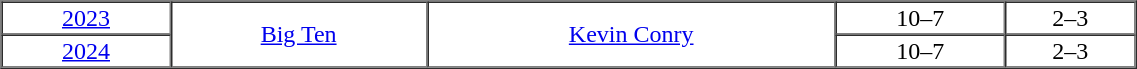<table cellpadding="1" border="1" cellspacing="0" width="60%" style="text-align:center;">
<tr>
</tr>
<tr>
<td><a href='#'>2023</a></td>
<td rowspan=2><a href='#'>Big Ten</a></td>
<td rowspan=2><a href='#'>Kevin Conry</a></td>
<td>10–7</td>
<td>2–3</td>
</tr>
<tr>
<td><a href='#'>2024</a></td>
<td>10–7</td>
<td>2–3</td>
</tr>
<tr>
</tr>
</table>
